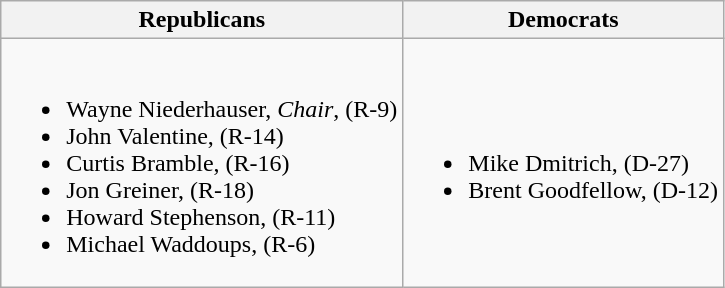<table class=wikitable>
<tr>
<th>Republicans</th>
<th>Democrats</th>
</tr>
<tr>
<td><br><ul><li>Wayne Niederhauser, <em>Chair</em>, (R-9)</li><li>John Valentine, (R-14)</li><li>Curtis Bramble, (R-16)</li><li>Jon Greiner, (R-18)</li><li>Howard Stephenson, (R-11)</li><li>Michael Waddoups, (R-6)</li></ul></td>
<td><br><ul><li>Mike Dmitrich, (D-27)</li><li>Brent Goodfellow, (D-12)</li></ul></td>
</tr>
</table>
